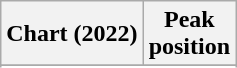<table class="wikitable sortable plainrowheaders" style="text-align:center">
<tr>
<th scope="col">Chart (2022)</th>
<th scope="col">Peak<br>position</th>
</tr>
<tr>
</tr>
<tr>
</tr>
<tr>
</tr>
</table>
